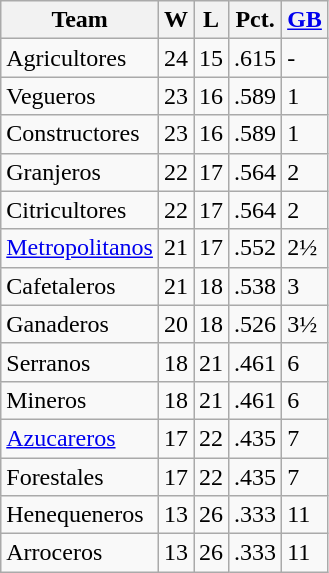<table class="wikitable">
<tr>
<th>Team</th>
<th>W</th>
<th>L</th>
<th>Pct.</th>
<th><a href='#'>GB</a></th>
</tr>
<tr>
<td>Agricultores</td>
<td>24</td>
<td>15</td>
<td>.615</td>
<td>-</td>
</tr>
<tr>
<td>Vegueros</td>
<td>23</td>
<td>16</td>
<td>.589</td>
<td>1</td>
</tr>
<tr>
<td>Constructores</td>
<td>23</td>
<td>16</td>
<td>.589</td>
<td>1</td>
</tr>
<tr>
<td>Granjeros</td>
<td>22</td>
<td>17</td>
<td>.564</td>
<td>2</td>
</tr>
<tr>
<td>Citricultores</td>
<td>22</td>
<td>17</td>
<td>.564</td>
<td>2</td>
</tr>
<tr>
<td><a href='#'>Metropolitanos</a></td>
<td>21</td>
<td>17</td>
<td>.552</td>
<td>2½</td>
</tr>
<tr>
<td>Cafetaleros</td>
<td>21</td>
<td>18</td>
<td>.538</td>
<td>3</td>
</tr>
<tr>
<td>Ganaderos</td>
<td>20</td>
<td>18</td>
<td>.526</td>
<td>3½</td>
</tr>
<tr>
<td>Serranos</td>
<td>18</td>
<td>21</td>
<td>.461</td>
<td>6</td>
</tr>
<tr>
<td>Mineros</td>
<td>18</td>
<td>21</td>
<td>.461</td>
<td>6</td>
</tr>
<tr>
<td><a href='#'>Azucareros</a></td>
<td>17</td>
<td>22</td>
<td>.435</td>
<td>7</td>
</tr>
<tr>
<td>Forestales</td>
<td>17</td>
<td>22</td>
<td>.435</td>
<td>7</td>
</tr>
<tr>
<td>Henequeneros</td>
<td>13</td>
<td>26</td>
<td>.333</td>
<td>11</td>
</tr>
<tr>
<td>Arroceros</td>
<td>13</td>
<td>26</td>
<td>.333</td>
<td>11</td>
</tr>
</table>
